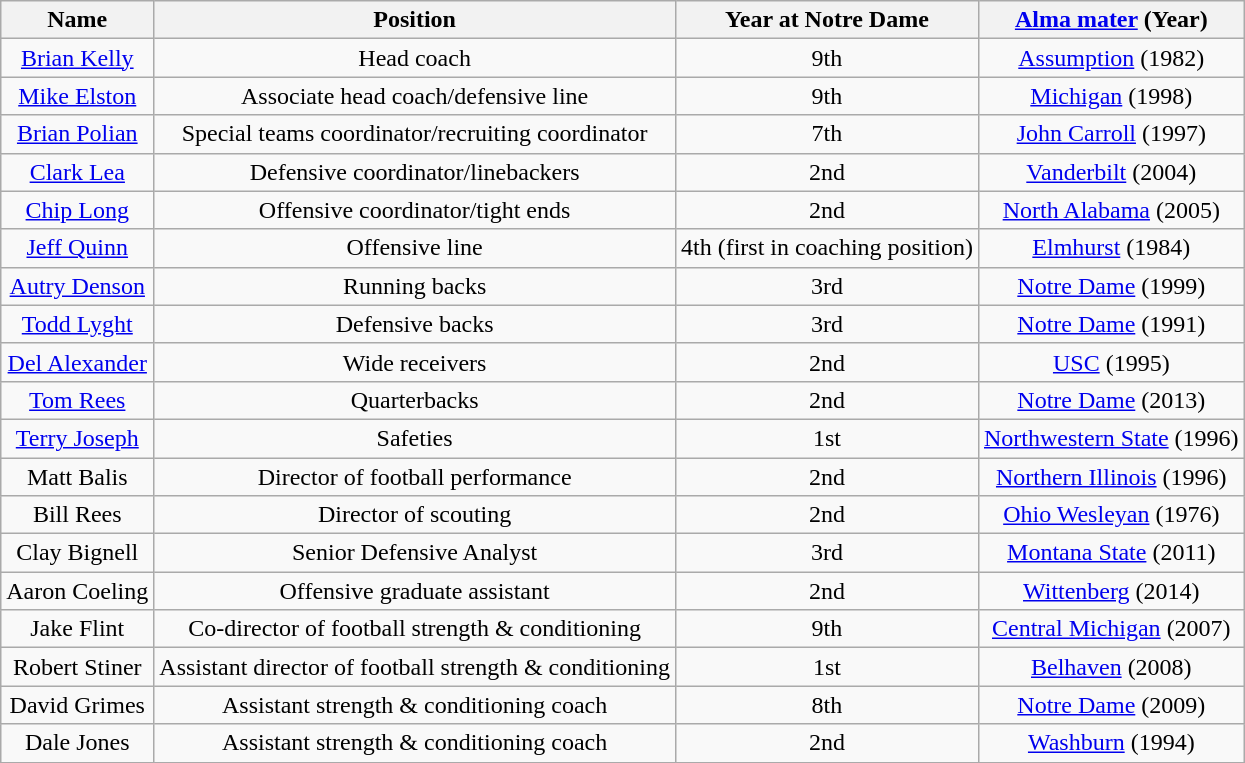<table class="wikitable">
<tr>
<th>Name</th>
<th>Position</th>
<th>Year at Notre Dame</th>
<th><a href='#'>Alma mater</a> (Year)</th>
</tr>
<tr style="text-align:center;">
<td><a href='#'>Brian Kelly</a></td>
<td>Head coach</td>
<td>9th</td>
<td><a href='#'>Assumption</a> (1982)</td>
</tr>
<tr style="text-align:center;">
<td><a href='#'>Mike Elston</a></td>
<td>Associate head coach/defensive line</td>
<td>9th</td>
<td><a href='#'>Michigan</a> (1998)</td>
</tr>
<tr style="text-align:center;">
<td><a href='#'>Brian Polian</a></td>
<td>Special teams coordinator/recruiting coordinator</td>
<td>7th</td>
<td><a href='#'>John Carroll</a> (1997)</td>
</tr>
<tr style="text-align:center;">
<td><a href='#'>Clark Lea</a></td>
<td>Defensive coordinator/linebackers</td>
<td>2nd</td>
<td><a href='#'>Vanderbilt</a> (2004)</td>
</tr>
<tr style="text-align:center;">
<td><a href='#'>Chip Long</a></td>
<td>Offensive coordinator/tight ends</td>
<td>2nd</td>
<td><a href='#'>North Alabama</a> (2005)</td>
</tr>
<tr style="text-align:center;">
<td><a href='#'>Jeff Quinn</a></td>
<td>Offensive line</td>
<td>4th (first in coaching position)</td>
<td><a href='#'>Elmhurst</a> (1984)</td>
</tr>
<tr style="text-align:center;">
<td><a href='#'>Autry Denson</a></td>
<td>Running backs</td>
<td>3rd</td>
<td><a href='#'>Notre Dame</a> (1999)</td>
</tr>
<tr style="text-align:center;">
<td><a href='#'>Todd Lyght</a></td>
<td>Defensive backs</td>
<td>3rd</td>
<td><a href='#'>Notre Dame</a> (1991)</td>
</tr>
<tr style="text-align:center;">
<td><a href='#'>Del Alexander</a></td>
<td>Wide receivers</td>
<td>2nd</td>
<td><a href='#'>USC</a> (1995)</td>
</tr>
<tr style="text-align:center;">
<td><a href='#'>Tom Rees</a></td>
<td>Quarterbacks</td>
<td>2nd</td>
<td><a href='#'>Notre Dame</a> (2013)</td>
</tr>
<tr style="text-align:center;">
<td><a href='#'>Terry Joseph</a></td>
<td>Safeties</td>
<td>1st</td>
<td><a href='#'>Northwestern State</a> (1996)</td>
</tr>
<tr style="text-align:center;">
<td>Matt Balis</td>
<td>Director of football performance</td>
<td>2nd</td>
<td><a href='#'>Northern Illinois</a> (1996)</td>
</tr>
<tr style="text-align:center;">
<td>Bill Rees</td>
<td>Director of scouting</td>
<td>2nd</td>
<td><a href='#'>Ohio Wesleyan</a> (1976)</td>
</tr>
<tr style="text-align:center;">
<td>Clay Bignell</td>
<td>Senior Defensive Analyst</td>
<td>3rd</td>
<td><a href='#'>Montana State</a> (2011)</td>
</tr>
<tr style="text-align:center;">
<td>Aaron Coeling</td>
<td>Offensive graduate assistant</td>
<td>2nd</td>
<td><a href='#'>Wittenberg</a> (2014)</td>
</tr>
<tr style="text-align:center;">
<td>Jake Flint</td>
<td>Co-director of football strength & conditioning</td>
<td>9th</td>
<td><a href='#'>Central Michigan</a> (2007)</td>
</tr>
<tr style="text-align:center;">
<td>Robert Stiner</td>
<td>Assistant director of football strength & conditioning</td>
<td>1st</td>
<td><a href='#'>Belhaven</a> (2008)</td>
</tr>
<tr style="text-align:center;">
<td>David Grimes</td>
<td>Assistant strength & conditioning coach</td>
<td>8th</td>
<td><a href='#'>Notre Dame</a> (2009)</td>
</tr>
<tr style="text-align:center;">
<td>Dale Jones</td>
<td>Assistant strength & conditioning coach</td>
<td>2nd</td>
<td><a href='#'>Washburn</a> (1994)</td>
</tr>
<tr style="text-align:center;">
</tr>
</table>
